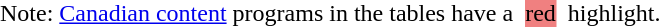<table cellspacing="0" cellpadding="0">
<tr>
<td>Note: <a href='#'>Canadian content</a> programs in the tables have a  </td>
<td bgcolor="#F08080">red</td>
<td>  highlight.</td>
</tr>
</table>
